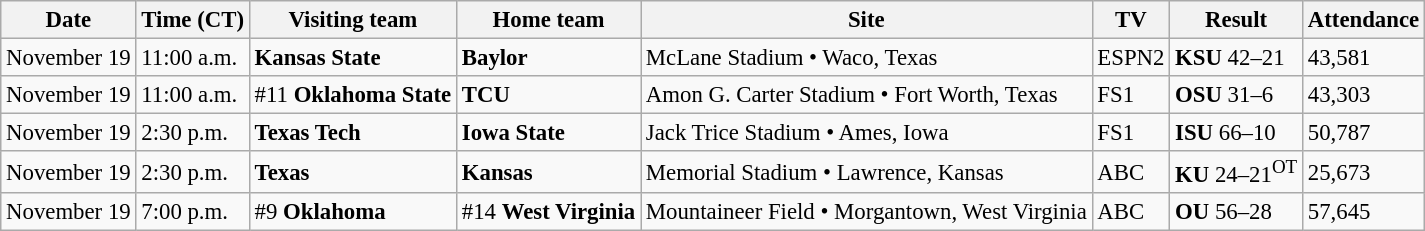<table class="wikitable" style="font-size:95%;">
<tr>
<th>Date</th>
<th>Time (CT)</th>
<th>Visiting team</th>
<th>Home team</th>
<th>Site</th>
<th>TV</th>
<th>Result</th>
<th>Attendance</th>
</tr>
<tr bgcolor=>
<td>November 19</td>
<td>11:00 a.m.</td>
<td><strong>Kansas State</strong></td>
<td><strong>Baylor</strong></td>
<td>McLane Stadium • Waco, Texas</td>
<td>ESPN2</td>
<td><strong>KSU</strong> 42–21</td>
<td>43,581</td>
</tr>
<tr bgcolor=>
<td>November 19</td>
<td>11:00 a.m.</td>
<td>#11 <strong>Oklahoma State</strong></td>
<td><strong>TCU</strong></td>
<td>Amon G. Carter Stadium • Fort Worth, Texas</td>
<td>FS1</td>
<td><strong>OSU</strong> 31–6</td>
<td>43,303</td>
</tr>
<tr bgcolor=>
<td>November 19</td>
<td>2:30 p.m.</td>
<td><strong>Texas Tech</strong></td>
<td><strong>Iowa State</strong></td>
<td>Jack Trice Stadium • Ames, Iowa</td>
<td>FS1</td>
<td><strong>ISU</strong> 66–10</td>
<td>50,787</td>
</tr>
<tr bgcolor=>
<td>November 19</td>
<td>2:30 p.m.</td>
<td><strong>Texas</strong></td>
<td><strong>Kansas</strong></td>
<td>Memorial Stadium • Lawrence, Kansas</td>
<td>ABC</td>
<td><strong>KU</strong> 24–21<sup>OT</sup></td>
<td>25,673</td>
</tr>
<tr bgcolor=>
<td>November 19</td>
<td>7:00 p.m.</td>
<td>#9 <strong>Oklahoma</strong></td>
<td>#14 <strong>West Virginia</strong></td>
<td>Mountaineer Field • Morgantown, West Virginia</td>
<td>ABC</td>
<td><strong>OU</strong> 56–28</td>
<td>57,645</td>
</tr>
</table>
